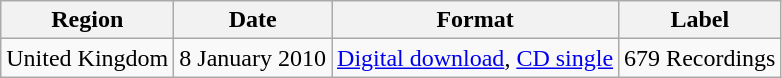<table class="wikitable">
<tr>
<th>Region</th>
<th>Date</th>
<th>Format</th>
<th>Label</th>
</tr>
<tr>
<td>United Kingdom</td>
<td>8 January 2010</td>
<td><a href='#'>Digital download</a>, <a href='#'>CD single</a></td>
<td>679 Recordings</td>
</tr>
</table>
